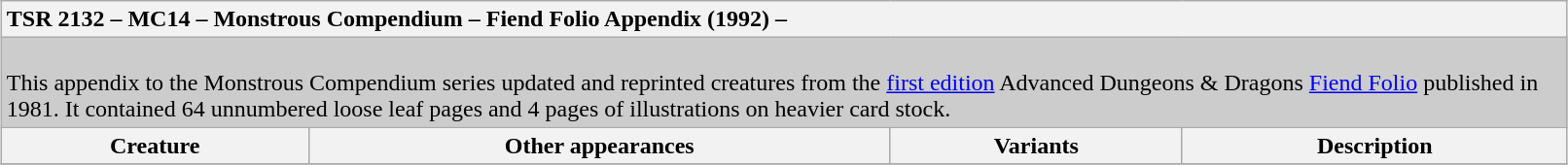<table class="wikitable collapsible" style="margin:15px; width:85%;">
<tr>
<th colspan="5" style="text-align:left">TSR 2132 – MC14 – Monstrous Compendium – Fiend Folio Appendix (1992) – </th>
</tr>
<tr style="background:#ccc;">
<td colspan="5" style="text-align:left;"><br>This appendix to the Monstrous Compendium series updated and reprinted creatures from the <a href='#'>first edition</a> Advanced Dungeons & Dragons <a href='#'>Fiend Folio</a> published in 1981. It contained 64 unnumbered loose leaf pages and 4 pages of illustrations on heavier card stock.</td>
</tr>
<tr>
<th>Creature</th>
<th>Other appearances</th>
<th>Variants</th>
<th>Description</th>
</tr>
<tr>
</tr>
</table>
